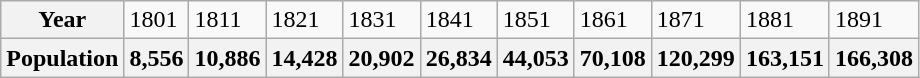<table class="wikitable">
<tr>
<th>Year</th>
<td>1801</td>
<td>1811</td>
<td>1821</td>
<td>1831</td>
<td>1841</td>
<td>1851</td>
<td>1861</td>
<td>1871</td>
<td>1881</td>
<td>1891</td>
</tr>
<tr>
<th>Population</th>
<th>8,556</th>
<th>10,886</th>
<th>14,428</th>
<th>20,902</th>
<th>26,834</th>
<th>44,053</th>
<th>70,108</th>
<th>120,299</th>
<th>163,151</th>
<th>166,308</th>
</tr>
</table>
